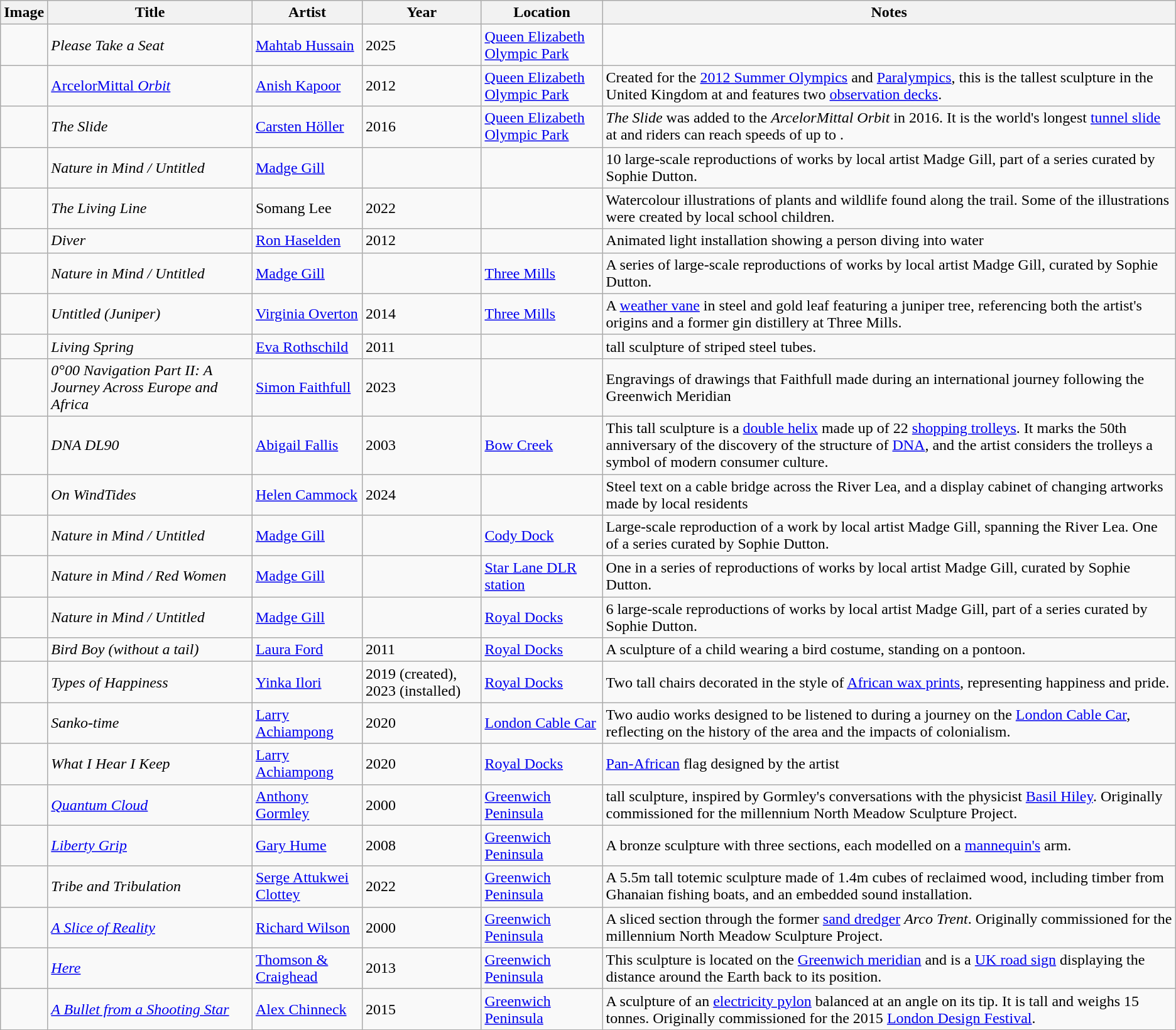<table class="wikitable">
<tr>
<th>Image</th>
<th>Title</th>
<th>Artist</th>
<th>Year</th>
<th>Location</th>
<th>Notes</th>
</tr>
<tr>
<td></td>
<td><em>Please Take a Seat</em></td>
<td><a href='#'>Mahtab Hussain</a></td>
<td>2025</td>
<td><a href='#'>Queen Elizabeth Olympic Park</a><br></td>
<td></td>
</tr>
<tr>
<td></td>
<td><a href='#'>ArcelorMittal <em>Orbit</em></a></td>
<td><a href='#'>Anish Kapoor</a></td>
<td>2012</td>
<td><a href='#'>Queen Elizabeth Olympic Park</a><br></td>
<td>Created for the <a href='#'>2012 Summer Olympics</a> and <a href='#'>Paralympics</a>, this is the tallest sculpture in the United Kingdom at  and features two <a href='#'>observation decks</a>.</td>
</tr>
<tr>
<td></td>
<td><em>The Slide</em></td>
<td><a href='#'>Carsten Höller</a></td>
<td>2016</td>
<td><a href='#'>Queen Elizabeth Olympic Park</a><br></td>
<td><em>The Slide</em> was added to the <em>ArcelorMittal Orbit</em> in 2016. It is the world's longest <a href='#'>tunnel slide</a> at  and riders can reach speeds of up to .</td>
</tr>
<tr>
<td></td>
<td><em>Nature in Mind / Untitled</em></td>
<td><a href='#'>Madge Gill</a></td>
<td></td>
<td></td>
<td>10 large-scale reproductions of works by local artist Madge Gill, part of a series curated by Sophie Dutton.</td>
</tr>
<tr>
<td></td>
<td><em>The Living Line</em></td>
<td>Somang Lee</td>
<td>2022</td>
<td></td>
<td>Watercolour illustrations of plants and wildlife found along the trail. Some of the illustrations were created by local school children.</td>
</tr>
<tr>
<td></td>
<td><em>Diver</em></td>
<td><a href='#'>Ron Haselden</a></td>
<td>2012</td>
<td></td>
<td>Animated light installation showing a person diving into water</td>
</tr>
<tr>
<td></td>
<td><em>Nature in Mind /  Untitled</em></td>
<td><a href='#'>Madge Gill</a></td>
<td></td>
<td><a href='#'>Three Mills</a><br></td>
<td>A series of large-scale reproductions of works by local artist Madge Gill, curated by Sophie Dutton.</td>
</tr>
<tr>
<td></td>
<td><em>Untitled (Juniper)</em></td>
<td><a href='#'>Virginia Overton</a></td>
<td>2014</td>
<td><a href='#'>Three Mills</a><br></td>
<td>A <a href='#'>weather vane</a> in steel and gold leaf featuring a juniper tree, referencing both the artist's origins and a former gin distillery at Three Mills.</td>
</tr>
<tr>
<td></td>
<td><em>Living Spring</em></td>
<td><a href='#'>Eva Rothschild</a></td>
<td>2011</td>
<td></td>
<td> tall sculpture of striped steel tubes.</td>
</tr>
<tr>
<td></td>
<td><em>0°00 Navigation Part II: A Journey Across Europe and Africa</em></td>
<td><a href='#'>Simon Faithfull</a></td>
<td>2023</td>
<td></td>
<td>Engravings of drawings that Faithfull made during an international journey following the Greenwich Meridian</td>
</tr>
<tr>
<td></td>
<td><em>DNA DL90</em></td>
<td><a href='#'>Abigail Fallis</a></td>
<td>2003</td>
<td><a href='#'>Bow Creek</a><br></td>
<td>This  tall sculpture is a <a href='#'>double helix</a> made up of 22 <a href='#'>shopping trolleys</a>. It marks the 50th anniversary of the discovery of the structure of <a href='#'>DNA</a>, and the artist considers the trolleys a symbol of modern consumer culture.</td>
</tr>
<tr>
<td></td>
<td><em>On WindTides</em></td>
<td><a href='#'>Helen Cammock</a></td>
<td>2024</td>
<td></td>
<td>Steel text on a cable bridge across the River Lea, and a display cabinet of changing artworks made by local residents</td>
</tr>
<tr>
<td></td>
<td><em>Nature in Mind / Untitled</em></td>
<td><a href='#'>Madge Gill</a></td>
<td></td>
<td><a href='#'>Cody Dock</a><br></td>
<td>Large-scale reproduction of a work by local artist Madge Gill, spanning the River Lea. One of a series curated by Sophie Dutton.</td>
</tr>
<tr>
<td></td>
<td><em>Nature in Mind / Red Women</em></td>
<td><a href='#'>Madge Gill</a></td>
<td></td>
<td><a href='#'>Star Lane DLR station</a><br></td>
<td>One in a series of reproductions of works by local artist Madge Gill, curated by Sophie Dutton.</td>
</tr>
<tr>
<td></td>
<td><em>Nature in Mind / Untitled</em></td>
<td><a href='#'>Madge Gill</a></td>
<td></td>
<td><a href='#'>Royal Docks</a><br></td>
<td>6 large-scale reproductions of works by local artist Madge Gill, part of a series curated by Sophie Dutton.</td>
</tr>
<tr>
<td></td>
<td><em>Bird Boy (without a tail)</em></td>
<td><a href='#'>Laura Ford</a></td>
<td>2011</td>
<td><a href='#'>Royal Docks</a><br></td>
<td>A sculpture of a child wearing a bird costume, standing on a pontoon.</td>
</tr>
<tr>
<td></td>
<td><em>Types of Happiness</em></td>
<td><a href='#'>Yinka Ilori</a></td>
<td>2019 (created), 2023 (installed)</td>
<td><a href='#'>Royal Docks</a><br></td>
<td>Two  tall chairs decorated in the style of <a href='#'>African wax prints</a>, representing happiness and pride.</td>
</tr>
<tr>
<td></td>
<td><em>Sanko-time</em></td>
<td><a href='#'>Larry Achiampong</a></td>
<td>2020</td>
<td><a href='#'>London Cable Car</a><br></td>
<td>Two audio works designed to be listened to during a journey on the <a href='#'>London Cable Car</a>, reflecting on the history of the area and the impacts of colonialism.</td>
</tr>
<tr>
<td></td>
<td><em>What I Hear I Keep</em></td>
<td><a href='#'>Larry Achiampong</a></td>
<td>2020</td>
<td><a href='#'>Royal Docks</a><br></td>
<td><a href='#'>Pan-African</a> flag designed by the artist</td>
</tr>
<tr>
<td></td>
<td><em><a href='#'>Quantum Cloud</a></em></td>
<td><a href='#'>Anthony Gormley</a></td>
<td>2000</td>
<td><a href='#'>Greenwich Peninsula</a><br></td>
<td> tall sculpture, inspired by Gormley's conversations with the physicist <a href='#'>Basil Hiley</a>. Originally commissioned for the millennium North Meadow Sculpture Project.</td>
</tr>
<tr>
<td></td>
<td><em><a href='#'>Liberty Grip</a></em></td>
<td><a href='#'>Gary Hume</a></td>
<td>2008</td>
<td><a href='#'>Greenwich Peninsula</a><br></td>
<td>A bronze sculpture with three sections, each modelled on a <a href='#'>mannequin's</a> arm.</td>
</tr>
<tr>
<td></td>
<td><em>Tribe and Tribulation</em></td>
<td><a href='#'>Serge Attukwei Clottey</a></td>
<td>2022</td>
<td><a href='#'>Greenwich Peninsula</a><br></td>
<td>A 5.5m tall totemic sculpture made of 1.4m cubes of reclaimed wood, including timber from Ghanaian fishing boats, and an embedded sound installation.</td>
</tr>
<tr>
<td></td>
<td><em><a href='#'>A Slice of Reality</a></em></td>
<td><a href='#'>Richard Wilson</a></td>
<td>2000</td>
<td><a href='#'>Greenwich Peninsula</a><br></td>
<td>A sliced section through the former <a href='#'>sand dredger</a> <em>Arco Trent</em>. Originally commissioned for the millennium North Meadow Sculpture Project.</td>
</tr>
<tr>
<td></td>
<td><em><a href='#'>Here</a></em></td>
<td><a href='#'>Thomson & Craighead</a></td>
<td>2013</td>
<td><a href='#'>Greenwich Peninsula</a><br></td>
<td>This sculpture is located on the <a href='#'>Greenwich meridian</a> and is a <a href='#'>UK road sign</a> displaying the  distance around the Earth back to its position.</td>
</tr>
<tr>
<td></td>
<td><em><a href='#'>A Bullet from a Shooting Star</a></em></td>
<td><a href='#'>Alex Chinneck</a></td>
<td>2015</td>
<td><a href='#'>Greenwich Peninsula</a><br></td>
<td>A sculpture of an <a href='#'>electricity pylon</a> balanced at an angle on its tip. It is  tall and weighs 15 tonnes. Originally commissioned for the 2015 <a href='#'>London Design Festival</a>.</td>
</tr>
</table>
